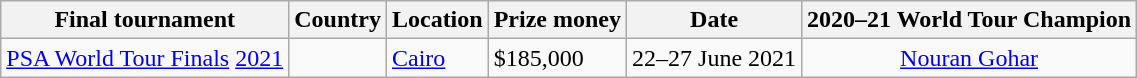<table class=wikitable>
<tr>
<th>Final tournament</th>
<th>Country</th>
<th>Location</th>
<th>Prize money</th>
<th>Date</th>
<th>2020–21 World Tour Champion</th>
</tr>
<tr>
<td><a href='#'>PSA World Tour Finals</a> <a href='#'>2021</a></td>
<td></td>
<td><a href='#'>Cairo</a></td>
<td>$185,000</td>
<td>22–27 June 2021</td>
<td rowspan=1 colspan=2 align="center"> <a href='#'>Nouran Gohar</a></td>
</tr>
</table>
